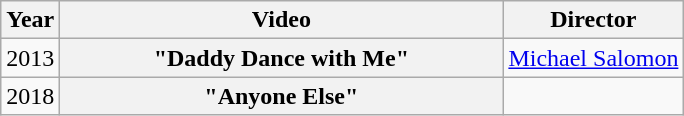<table class="wikitable plainrowheaders">
<tr>
<th>Year</th>
<th style="width:18em;">Video</th>
<th>Director</th>
</tr>
<tr>
<td>2013</td>
<th scope="row">"Daddy Dance with Me"</th>
<td><a href='#'>Michael Salomon</a></td>
</tr>
<tr>
<td>2018</td>
<th scope="row">"Anyone Else"</th>
<td></td>
</tr>
</table>
